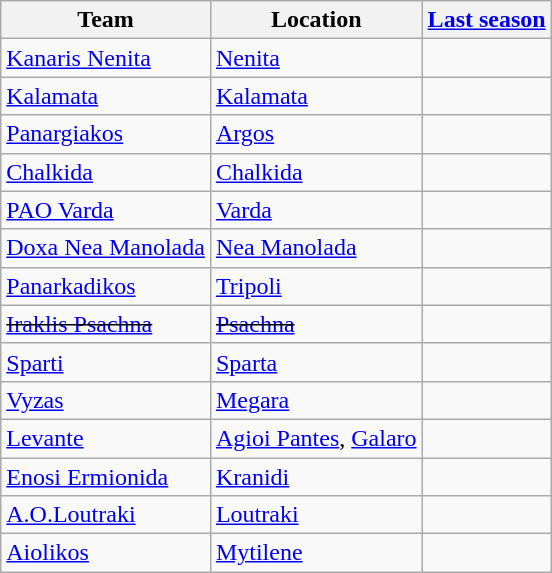<table class="wikitable sortable">
<tr>
<th>Team</th>
<th>Location</th>
<th><a href='#'>Last season</a></th>
</tr>
<tr>
<td><a href='#'>Kanaris Nenita</a></td>
<td><a href='#'>Nenita</a></td>
<td></td>
</tr>
<tr>
<td><a href='#'>Kalamata</a></td>
<td><a href='#'>Kalamata</a></td>
<td></td>
</tr>
<tr>
<td><a href='#'>Panargiakos</a></td>
<td><a href='#'>Argos</a></td>
<td></td>
</tr>
<tr>
<td><a href='#'>Chalkida</a></td>
<td><a href='#'>Chalkida</a></td>
<td></td>
</tr>
<tr>
<td><a href='#'>PAO Varda</a></td>
<td><a href='#'>Varda</a></td>
<td></td>
</tr>
<tr>
<td><a href='#'>Doxa Nea Manolada</a></td>
<td><a href='#'>Nea Manolada</a></td>
<td></td>
</tr>
<tr>
<td><a href='#'>Panarkadikos</a></td>
<td><a href='#'>Tripoli</a></td>
<td></td>
</tr>
<tr>
<td><s><a href='#'>Iraklis Psachna</a></s></td>
<td><s><a href='#'>Psachna</a></s></td>
<td><s></s></td>
</tr>
<tr>
<td><a href='#'>Sparti</a></td>
<td><a href='#'>Sparta</a></td>
<td></td>
</tr>
<tr>
<td><a href='#'>Vyzas</a></td>
<td><a href='#'>Megara</a></td>
<td></td>
</tr>
<tr>
<td><a href='#'>Levante</a></td>
<td><a href='#'>Agioi Pantes</a>, <a href='#'>Galaro</a></td>
<td></td>
</tr>
<tr>
<td><a href='#'>Enosi Ermionida</a></td>
<td><a href='#'>Kranidi</a></td>
<td></td>
</tr>
<tr>
<td><a href='#'>A.O.Loutraki</a></td>
<td><a href='#'>Loutraki</a></td>
<td></td>
</tr>
<tr>
<td><a href='#'>Aiolikos</a></td>
<td><a href='#'>Mytilene</a></td>
<td></td>
</tr>
</table>
